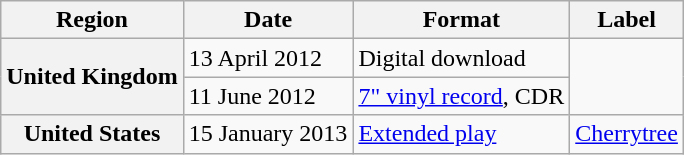<table class="wikitable plainrowheaders">
<tr>
<th scope="col">Region</th>
<th scope="col">Date</th>
<th scope="col">Format</th>
<th scope="col">Label</th>
</tr>
<tr>
<th scope="row" rowspan="2">United Kingdom</th>
<td>13 April 2012</td>
<td>Digital download</td>
<td rowspan="2"></td>
</tr>
<tr>
<td>11 June 2012</td>
<td><a href='#'>7" vinyl record</a>, CDR</td>
</tr>
<tr>
<th scope="row">United States</th>
<td>15 January 2013</td>
<td><a href='#'>Extended play</a></td>
<td><a href='#'>Cherrytree</a></td>
</tr>
</table>
